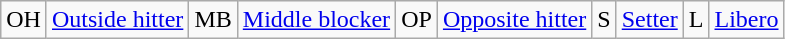<table class="wikitable plainrowheaders" style="font-size:100%">
<tr>
<td>OH</td>
<td><a href='#'>Outside hitter</a></td>
<td>MB</td>
<td><a href='#'>Middle blocker</a></td>
<td>OP</td>
<td><a href='#'>Opposite hitter</a></td>
<td>S</td>
<td><a href='#'>Setter</a></td>
<td>L</td>
<td><a href='#'>Libero</a></td>
</tr>
</table>
